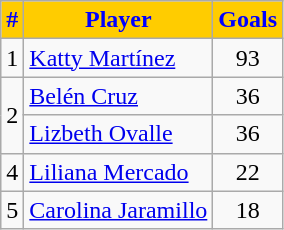<table class="wikitable" style="text-align:center;">
<tr>
<th style=background-color:#FFCC00;color:blue>#</th>
<th style=background-color:#FFCC00;color:blue>Player</th>
<th style=background-color:#FFCC00;color:blue>Goals</th>
</tr>
<tr>
<td>1</td>
<td align=left> <a href='#'>Katty Martínez</a></td>
<td>93</td>
</tr>
<tr>
<td rowspan=2>2</td>
<td align=left> <a href='#'>Belén Cruz</a></td>
<td>36</td>
</tr>
<tr>
<td align=left> <a href='#'>Lizbeth Ovalle</a></td>
<td>36</td>
</tr>
<tr>
<td>4</td>
<td align=left> <a href='#'>Liliana Mercado</a></td>
<td>22</td>
</tr>
<tr>
<td>5</td>
<td align=left> <a href='#'>Carolina Jaramillo</a></td>
<td>18</td>
</tr>
</table>
